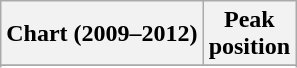<table class="wikitable sortable plainrowheaders">
<tr>
<th scope="col">Chart (2009–2012)</th>
<th scope="col">Peak<br>position</th>
</tr>
<tr>
</tr>
<tr>
</tr>
<tr>
</tr>
<tr>
</tr>
<tr>
</tr>
<tr>
</tr>
<tr>
</tr>
<tr>
</tr>
</table>
